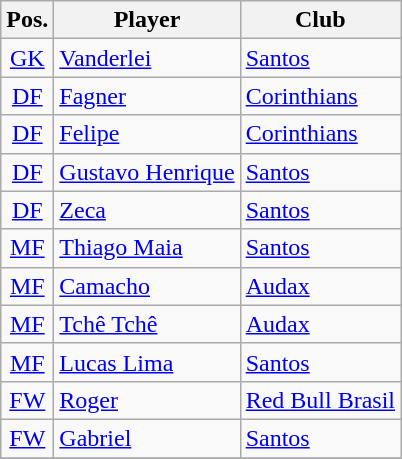<table class="wikitable">
<tr>
<th>Pos.</th>
<th>Player</th>
<th>Club</th>
</tr>
<tr>
<td style="text-align:center;" rowspan=><a href='#'>GK</a></td>
<td> <a href='#'>Vanderlei</a></td>
<td><a href='#'>Santos</a></td>
</tr>
<tr>
<td style="text-align:center;" rowspan=><a href='#'>DF</a></td>
<td> <a href='#'>Fagner</a></td>
<td><a href='#'>Corinthians</a></td>
</tr>
<tr>
<td style="text-align:center;" rowspan=><a href='#'>DF</a></td>
<td> <a href='#'>Felipe</a></td>
<td><a href='#'>Corinthians</a></td>
</tr>
<tr>
<td style="text-align:center;" rowspan=><a href='#'>DF</a></td>
<td> <a href='#'>Gustavo Henrique</a></td>
<td><a href='#'>Santos</a></td>
</tr>
<tr>
<td style="text-align:center;" rowspan=><a href='#'>DF</a></td>
<td> <a href='#'>Zeca</a></td>
<td><a href='#'>Santos</a></td>
</tr>
<tr>
<td style="text-align:center;" rowspan=><a href='#'>MF</a></td>
<td> <a href='#'>Thiago Maia</a></td>
<td><a href='#'>Santos</a></td>
</tr>
<tr>
<td style="text-align:center;" rowspan=><a href='#'>MF</a></td>
<td> <a href='#'>Camacho</a></td>
<td><a href='#'>Audax</a></td>
</tr>
<tr>
<td style="text-align:center;" rowspan=><a href='#'>MF</a></td>
<td> <a href='#'>Tchê Tchê</a></td>
<td><a href='#'>Audax</a></td>
</tr>
<tr>
<td style="text-align:center;" rowspan=><a href='#'>MF</a></td>
<td> <a href='#'>Lucas Lima</a></td>
<td><a href='#'>Santos</a></td>
</tr>
<tr>
<td style="text-align:center;" rowspan=><a href='#'>FW</a></td>
<td> <a href='#'>Roger</a></td>
<td><a href='#'>Red Bull Brasil</a></td>
</tr>
<tr>
<td style="text-align:center;" rowspan=><a href='#'>FW</a></td>
<td> <a href='#'>Gabriel</a></td>
<td><a href='#'>Santos</a></td>
</tr>
<tr>
</tr>
</table>
